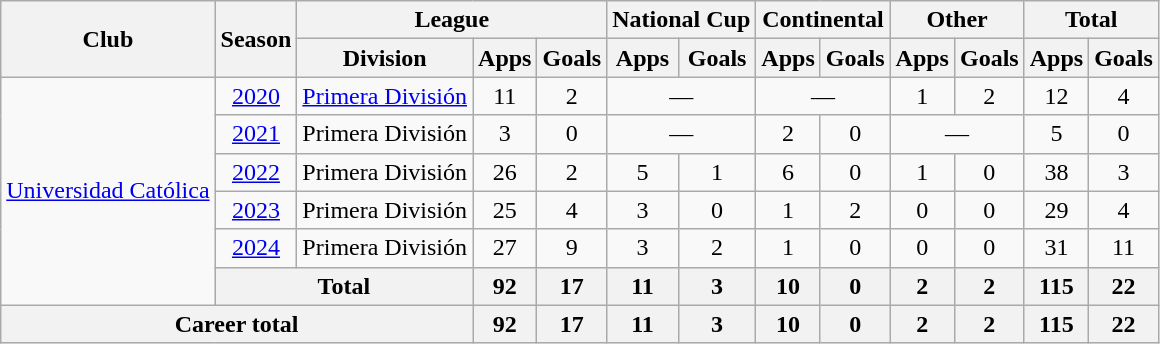<table class="wikitable" style="text-align: center;">
<tr>
<th rowspan="2">Club</th>
<th rowspan="2">Season</th>
<th colspan="3">League</th>
<th colspan="2">National Cup</th>
<th colspan="2">Continental</th>
<th colspan="2">Other</th>
<th colspan="2">Total</th>
</tr>
<tr>
<th>Division</th>
<th>Apps</th>
<th>Goals</th>
<th>Apps</th>
<th>Goals</th>
<th>Apps</th>
<th>Goals</th>
<th>Apps</th>
<th>Goals</th>
<th>Apps</th>
<th>Goals</th>
</tr>
<tr>
<td valign="center" rowspan="6"><a href='#'>Universidad Católica</a></td>
<td><a href='#'>2020</a></td>
<td><a href='#'>Primera División</a></td>
<td>11</td>
<td>2</td>
<td colspan=2>—</td>
<td colspan="2">—</td>
<td>1</td>
<td>2</td>
<td>12</td>
<td>4</td>
</tr>
<tr>
<td><a href='#'>2021</a></td>
<td>Primera División</td>
<td>3</td>
<td>0</td>
<td colspan=2>—</td>
<td>2</td>
<td>0</td>
<td colspan=2>—</td>
<td>5</td>
<td>0</td>
</tr>
<tr>
<td><a href='#'>2022</a></td>
<td>Primera División</td>
<td>26</td>
<td>2</td>
<td>5</td>
<td>1</td>
<td>6</td>
<td>0</td>
<td>1</td>
<td>0</td>
<td>38</td>
<td>3</td>
</tr>
<tr>
<td><a href='#'>2023</a></td>
<td>Primera División</td>
<td>25</td>
<td>4</td>
<td>3</td>
<td>0</td>
<td>1</td>
<td>2</td>
<td>0</td>
<td>0</td>
<td>29</td>
<td>4</td>
</tr>
<tr>
<td><a href='#'>2024</a></td>
<td>Primera División</td>
<td>27</td>
<td>9</td>
<td>3</td>
<td>2</td>
<td>1</td>
<td>0</td>
<td>0</td>
<td>0</td>
<td>31</td>
<td>11</td>
</tr>
<tr>
<th colspan="2">Total</th>
<th>92</th>
<th>17</th>
<th>11</th>
<th>3</th>
<th>10</th>
<th>0</th>
<th>2</th>
<th>2</th>
<th>115</th>
<th>22</th>
</tr>
<tr>
<th colspan="3">Career total</th>
<th>92</th>
<th>17</th>
<th>11</th>
<th>3</th>
<th>10</th>
<th>0</th>
<th>2</th>
<th>2</th>
<th>115</th>
<th>22</th>
</tr>
</table>
